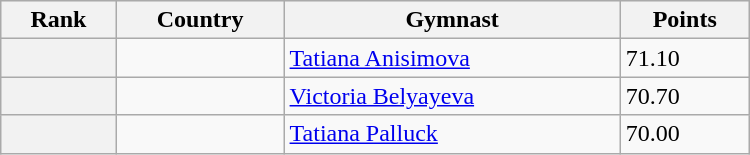<table class="wikitable" width=500>
<tr bgcolor="#efefef">
<th>Rank</th>
<th>Country</th>
<th>Gymnast</th>
<th>Points</th>
</tr>
<tr>
<th></th>
<td></td>
<td><a href='#'>Tatiana Anisimova</a></td>
<td>71.10</td>
</tr>
<tr>
<th></th>
<td></td>
<td><a href='#'>Victoria Belyayeva</a></td>
<td>70.70</td>
</tr>
<tr>
<th></th>
<td></td>
<td><a href='#'>Tatiana Palluck</a></td>
<td>70.00</td>
</tr>
</table>
